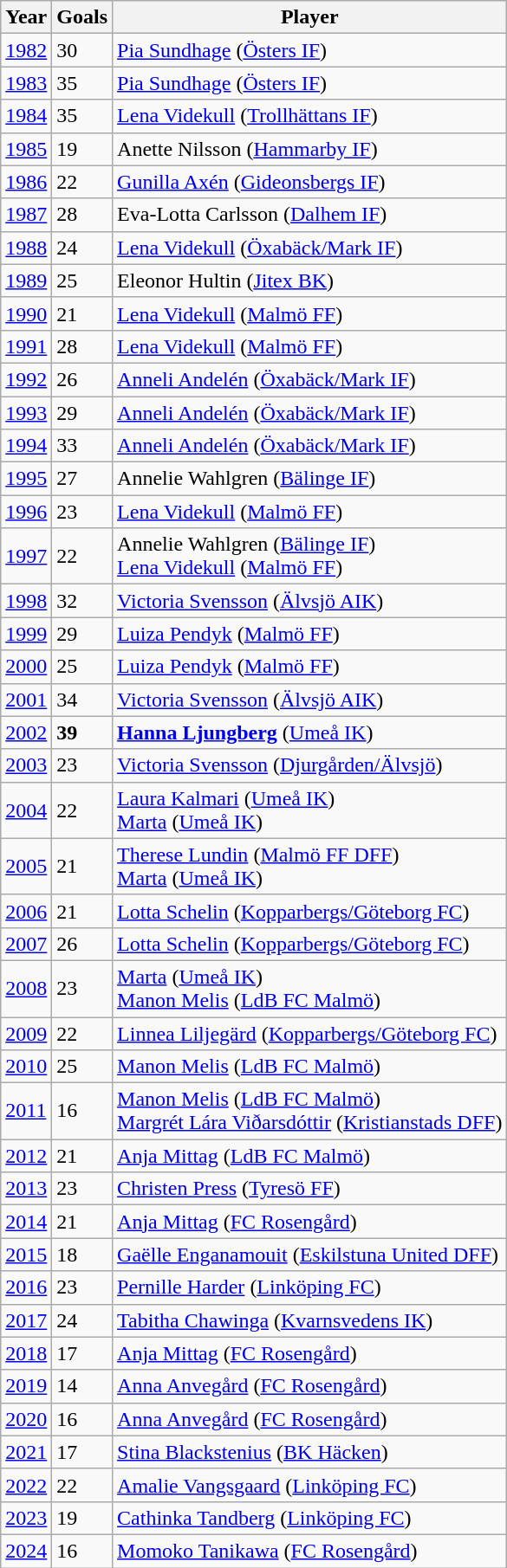<table class="wikitable sortable">
<tr>
<th>Year</th>
<th>Goals</th>
<th>Player</th>
</tr>
<tr>
<td><a href='#'>1982</a></td>
<td>30</td>
<td> <a href='#'>Pia Sundhage</a> (<a href='#'>Östers IF</a>)</td>
</tr>
<tr>
<td><a href='#'>1983</a></td>
<td>35</td>
<td> <a href='#'>Pia Sundhage</a> (<a href='#'>Östers IF</a>)</td>
</tr>
<tr>
<td><a href='#'>1984</a></td>
<td>35</td>
<td> <a href='#'>Lena Videkull</a> (<a href='#'>Trollhättans IF</a>)</td>
</tr>
<tr>
<td><a href='#'>1985</a></td>
<td>19</td>
<td> Anette Nilsson (<a href='#'>Hammarby IF</a>)</td>
</tr>
<tr>
<td><a href='#'>1986</a></td>
<td>22</td>
<td> <a href='#'>Gunilla Axén</a> (<a href='#'>Gideonsbergs IF</a>)</td>
</tr>
<tr>
<td><a href='#'>1987</a></td>
<td>28</td>
<td> Eva-Lotta Carlsson (<a href='#'>Dalhem IF</a>)</td>
</tr>
<tr>
<td><a href='#'>1988</a></td>
<td>24</td>
<td> <a href='#'>Lena Videkull</a> (<a href='#'>Öxabäck/Mark IF</a>)</td>
</tr>
<tr>
<td><a href='#'>1989</a></td>
<td>25</td>
<td> Eleonor Hultin (<a href='#'>Jitex BK</a>)</td>
</tr>
<tr>
<td><a href='#'>1990</a></td>
<td>21</td>
<td> <a href='#'>Lena Videkull</a> (<a href='#'>Malmö FF</a>)</td>
</tr>
<tr>
<td><a href='#'>1991</a></td>
<td>28</td>
<td> <a href='#'>Lena Videkull</a> (<a href='#'>Malmö FF</a>)</td>
</tr>
<tr>
<td><a href='#'>1992</a></td>
<td>26</td>
<td> <a href='#'>Anneli Andelén</a> (<a href='#'>Öxabäck/Mark IF</a>)</td>
</tr>
<tr>
<td><a href='#'>1993</a></td>
<td>29</td>
<td> <a href='#'>Anneli Andelén</a> (<a href='#'>Öxabäck/Mark IF</a>)</td>
</tr>
<tr>
<td><a href='#'>1994</a></td>
<td>33</td>
<td> <a href='#'>Anneli Andelén</a> (<a href='#'>Öxabäck/Mark IF</a>)</td>
</tr>
<tr>
<td><a href='#'>1995</a></td>
<td>27</td>
<td> Annelie Wahlgren (<a href='#'>Bälinge IF</a>)</td>
</tr>
<tr>
<td><a href='#'>1996</a></td>
<td>23</td>
<td> <a href='#'>Lena Videkull</a> (<a href='#'>Malmö FF</a>)</td>
</tr>
<tr>
<td><a href='#'>1997</a></td>
<td>22</td>
<td> Annelie Wahlgren (<a href='#'>Bälinge IF</a>) <br>  <a href='#'>Lena Videkull</a> (<a href='#'>Malmö FF</a>)</td>
</tr>
<tr>
<td><a href='#'>1998</a></td>
<td>32</td>
<td> <a href='#'>Victoria Svensson</a> (<a href='#'>Älvsjö AIK</a>)</td>
</tr>
<tr>
<td><a href='#'>1999</a></td>
<td>29</td>
<td> <a href='#'>Luiza Pendyk</a> (<a href='#'>Malmö FF</a>)</td>
</tr>
<tr>
<td><a href='#'>2000</a></td>
<td>25</td>
<td> <a href='#'>Luiza Pendyk</a> (<a href='#'>Malmö FF</a>)</td>
</tr>
<tr>
<td><a href='#'>2001</a></td>
<td>34</td>
<td> <a href='#'>Victoria Svensson</a> (<a href='#'>Älvsjö AIK</a>)</td>
</tr>
<tr>
<td><a href='#'>2002</a></td>
<td><strong>39</strong></td>
<td> <strong><a href='#'>Hanna Ljungberg</a></strong> (<a href='#'>Umeå IK</a>)</td>
</tr>
<tr>
<td><a href='#'>2003</a></td>
<td>23</td>
<td> <a href='#'>Victoria Svensson</a> (<a href='#'>Djurgården/Älvsjö</a>)</td>
</tr>
<tr>
<td><a href='#'>2004</a></td>
<td>22</td>
<td> <a href='#'>Laura Kalmari</a> (<a href='#'>Umeå IK</a>) <br>  <a href='#'>Marta</a> (<a href='#'>Umeå IK</a>)</td>
</tr>
<tr>
<td><a href='#'>2005</a></td>
<td>21</td>
<td> <a href='#'>Therese Lundin</a> (<a href='#'>Malmö FF DFF</a>) <br>  <a href='#'>Marta</a> (<a href='#'>Umeå IK</a>)</td>
</tr>
<tr>
<td><a href='#'>2006</a></td>
<td>21</td>
<td> <a href='#'>Lotta Schelin</a> (<a href='#'>Kopparbergs/Göteborg FC</a>)</td>
</tr>
<tr>
<td><a href='#'>2007</a></td>
<td>26</td>
<td> <a href='#'>Lotta Schelin</a> (<a href='#'>Kopparbergs/Göteborg FC</a>)</td>
</tr>
<tr>
<td><a href='#'>2008</a></td>
<td>23</td>
<td> <a href='#'>Marta</a> (<a href='#'>Umeå IK</a>) <br>  <a href='#'>Manon Melis</a> (<a href='#'>LdB FC Malmö</a>)</td>
</tr>
<tr>
<td><a href='#'>2009</a></td>
<td>22</td>
<td> <a href='#'>Linnea Liljegärd</a> (<a href='#'>Kopparbergs/Göteborg FC</a>)</td>
</tr>
<tr>
<td><a href='#'>2010</a></td>
<td>25</td>
<td> <a href='#'>Manon Melis</a> (<a href='#'>LdB FC Malmö</a>)</td>
</tr>
<tr>
<td><a href='#'>2011</a></td>
<td>16</td>
<td> <a href='#'>Manon Melis</a> (<a href='#'>LdB FC Malmö</a>) <br>  <a href='#'>Margrét Lára Viðarsdóttir</a> (<a href='#'>Kristianstads DFF</a>)</td>
</tr>
<tr>
<td><a href='#'>2012</a></td>
<td>21</td>
<td> <a href='#'>Anja Mittag</a> (<a href='#'>LdB FC Malmö</a>)</td>
</tr>
<tr>
<td><a href='#'>2013</a></td>
<td>23</td>
<td> <a href='#'>Christen Press</a> (<a href='#'>Tyresö FF</a>)</td>
</tr>
<tr>
<td><a href='#'>2014</a></td>
<td>21</td>
<td> <a href='#'>Anja Mittag</a> (<a href='#'>FC Rosengård</a>)</td>
</tr>
<tr>
<td><a href='#'>2015</a></td>
<td>18</td>
<td> <a href='#'>Gaëlle Enganamouit</a> (<a href='#'>Eskilstuna United DFF</a>)</td>
</tr>
<tr>
<td><a href='#'>2016</a></td>
<td>23</td>
<td> <a href='#'>Pernille Harder</a> (<a href='#'>Linköping FC</a>)</td>
</tr>
<tr>
<td><a href='#'>2017</a></td>
<td>24</td>
<td> <a href='#'>Tabitha Chawinga</a> (<a href='#'>Kvarnsvedens IK</a>)</td>
</tr>
<tr>
<td><a href='#'>2018</a></td>
<td>17</td>
<td> <a href='#'>Anja Mittag</a> (<a href='#'>FC Rosengård</a>)</td>
</tr>
<tr>
<td><a href='#'>2019</a></td>
<td>14</td>
<td> <a href='#'>Anna Anvegård</a> (<a href='#'>FC Rosengård</a>)</td>
</tr>
<tr>
<td><a href='#'>2020</a></td>
<td>16</td>
<td> <a href='#'>Anna Anvegård</a> (<a href='#'>FC Rosengård</a>)</td>
</tr>
<tr>
<td><a href='#'>2021</a></td>
<td>17</td>
<td> <a href='#'>Stina Blackstenius</a> (<a href='#'>BK Häcken</a>)</td>
</tr>
<tr>
<td><a href='#'>2022</a></td>
<td>22</td>
<td> <a href='#'>Amalie Vangsgaard</a> (<a href='#'>Linköping FC</a>)</td>
</tr>
<tr>
<td><a href='#'>2023</a></td>
<td>19</td>
<td> <a href='#'>Cathinka Tandberg</a> (<a href='#'>Linköping FC</a>)</td>
</tr>
<tr>
<td><a href='#'>2024</a></td>
<td>16</td>
<td> <a href='#'>Momoko Tanikawa</a> (<a href='#'>FC Rosengård</a>)</td>
</tr>
</table>
